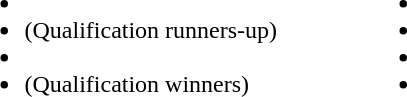<table>
<tr>
<td valign="top"><br><ul><li></li><li> (Qualification runners-up)</li><li></li><li> (Qualification winners)</li></ul></td>
<td width="50"> </td>
<td valign="top"><br><ul><li></li><li></li><li></li><li></li></ul></td>
</tr>
</table>
